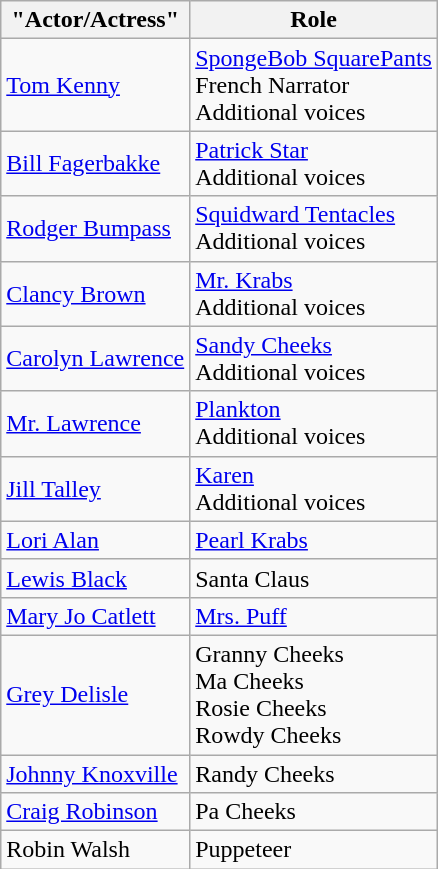<table class="wikitable">
<tr>
<th>"<strong>Actor/Actress</strong>"</th>
<th><strong>Role</strong></th>
</tr>
<tr>
<td><a href='#'>Tom Kenny</a></td>
<td><a href='#'>SpongeBob SquarePants</a><br>French Narrator<br>Additional voices</td>
</tr>
<tr>
<td><a href='#'>Bill Fagerbakke</a></td>
<td><a href='#'>Patrick Star</a><br>Additional voices</td>
</tr>
<tr>
<td><a href='#'>Rodger Bumpass</a></td>
<td><a href='#'>Squidward Tentacles</a><br>Additional voices</td>
</tr>
<tr>
<td><a href='#'>Clancy Brown</a></td>
<td><a href='#'>Mr. Krabs</a><br>Additional voices</td>
</tr>
<tr>
<td><a href='#'>Carolyn Lawrence</a></td>
<td><a href='#'>Sandy Cheeks</a><br>Additional voices</td>
</tr>
<tr>
<td><a href='#'>Mr. Lawrence</a></td>
<td><a href='#'>Plankton</a><br>Additional voices</td>
</tr>
<tr>
<td><a href='#'>Jill Talley</a></td>
<td><a href='#'>Karen</a><br>Additional voices</td>
</tr>
<tr>
<td><a href='#'>Lori Alan</a></td>
<td><a href='#'>Pearl Krabs</a></td>
</tr>
<tr>
<td><a href='#'>Lewis Black</a></td>
<td>Santa Claus</td>
</tr>
<tr>
<td><a href='#'>Mary Jo Catlett</a></td>
<td><a href='#'>Mrs. Puff</a></td>
</tr>
<tr>
<td><a href='#'>Grey Delisle</a></td>
<td>Granny Cheeks<br>Ma Cheeks<br>Rosie Cheeks<br>Rowdy Cheeks</td>
</tr>
<tr>
<td><a href='#'>Johnny Knoxville</a></td>
<td>Randy Cheeks</td>
</tr>
<tr>
<td><a href='#'>Craig Robinson</a></td>
<td>Pa Cheeks</td>
</tr>
<tr>
<td>Robin Walsh</td>
<td>Puppeteer</td>
</tr>
</table>
